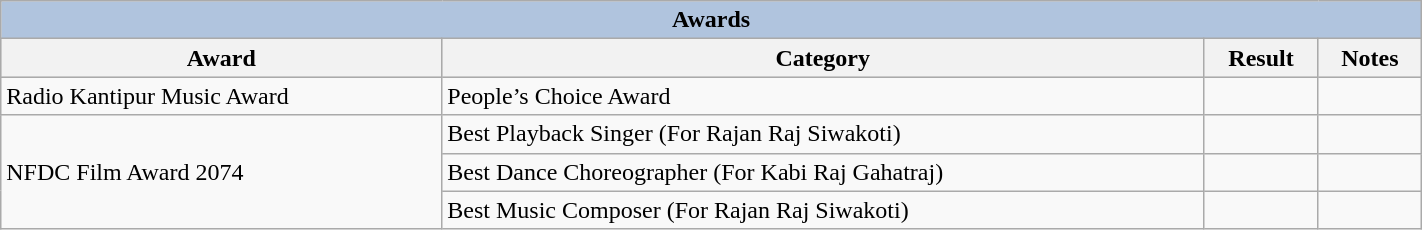<table class="wikitable" style="width:75%;">
<tr>
<th colspan="4" style="background: LightSteelBlue;">Awards</th>
</tr>
<tr style="background:#ccc; text-align:center;">
<th>Award</th>
<th>Category</th>
<th>Result</th>
<th>Notes</th>
</tr>
<tr>
<td>Radio Kantipur Music Award</td>
<td>People’s Choice Award</td>
<td></td>
<td></td>
</tr>
<tr>
<td rowspan="3">NFDC Film Award 2074 </td>
<td>Best Playback Singer (For Rajan Raj Siwakoti)</td>
<td></td>
<td></td>
</tr>
<tr>
<td>Best Dance Choreographer (For Kabi Raj Gahatraj)</td>
<td></td>
<td></td>
</tr>
<tr>
<td>Best Music Composer (For Rajan Raj Siwakoti)</td>
<td></td>
<td></td>
</tr>
</table>
